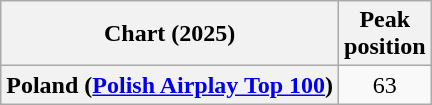<table class="wikitable plainrowheaders" style="text-align:center">
<tr>
<th scope="col">Chart (2025)</th>
<th scope="col">Peak<br>position</th>
</tr>
<tr>
<th scope="row">Poland (<a href='#'>Polish Airplay Top 100</a>)</th>
<td>63</td>
</tr>
</table>
